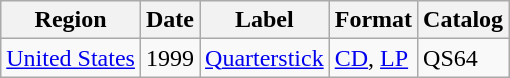<table class="wikitable">
<tr>
<th>Region</th>
<th>Date</th>
<th>Label</th>
<th>Format</th>
<th>Catalog</th>
</tr>
<tr>
<td><a href='#'>United States</a></td>
<td>1999</td>
<td><a href='#'>Quarterstick</a></td>
<td><a href='#'>CD</a>, <a href='#'>LP</a></td>
<td>QS64</td>
</tr>
</table>
